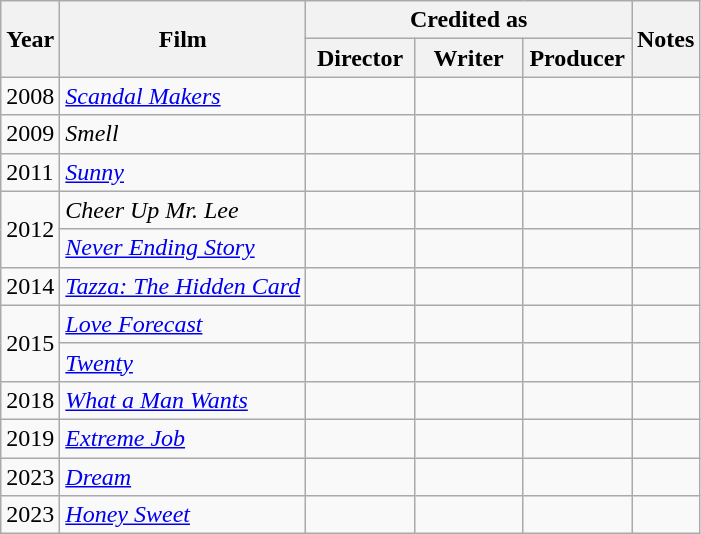<table class="wikitable sortable">
<tr>
<th rowspan="2">Year</th>
<th rowspan="2">Film</th>
<th colspan="3">Credited as</th>
<th rowspan="2">Notes</th>
</tr>
<tr>
<th width="65">Director</th>
<th width="65">Writer</th>
<th width="65">Producer</th>
</tr>
<tr>
<td>2008</td>
<td><em><a href='#'>Scandal Makers</a></em></td>
<td></td>
<td></td>
<td></td>
<td></td>
</tr>
<tr>
<td>2009</td>
<td><em>Smell</em></td>
<td></td>
<td></td>
<td></td>
<td></td>
</tr>
<tr>
<td>2011</td>
<td><em><a href='#'>Sunny</a></em></td>
<td></td>
<td></td>
<td></td>
<td></td>
</tr>
<tr>
<td rowspan=2>2012</td>
<td><em>Cheer Up Mr. Lee</em></td>
<td></td>
<td></td>
<td></td>
<td></td>
</tr>
<tr>
<td><em><a href='#'>Never Ending Story</a></em></td>
<td></td>
<td></td>
<td></td>
<td></td>
</tr>
<tr>
<td>2014</td>
<td><em><a href='#'>Tazza: The Hidden Card</a></em></td>
<td></td>
<td></td>
<td></td>
<td></td>
</tr>
<tr>
<td rowspan=2>2015</td>
<td><em><a href='#'>Love Forecast</a></em></td>
<td></td>
<td></td>
<td></td>
<td></td>
</tr>
<tr>
<td><em><a href='#'>Twenty</a></em></td>
<td></td>
<td></td>
<td></td>
<td></td>
</tr>
<tr>
<td>2018</td>
<td><em><a href='#'>What a Man Wants</a></em></td>
<td></td>
<td></td>
<td></td>
<td></td>
</tr>
<tr>
<td>2019</td>
<td><em><a href='#'>Extreme Job</a></em></td>
<td></td>
<td></td>
<td></td>
<td></td>
</tr>
<tr>
<td>2023</td>
<td><em><a href='#'>Dream</a></em></td>
<td></td>
<td></td>
<td></td>
<td></td>
</tr>
<tr>
<td>2023</td>
<td><em><a href='#'>Honey Sweet</a></em></td>
<td></td>
<td></td>
<td></td>
<td></td>
</tr>
</table>
